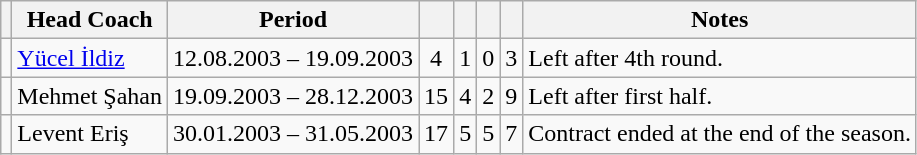<table class="wikitable" style="text-align: left;">
<tr>
<th></th>
<th>Head Coach</th>
<th>Period</th>
<th></th>
<th></th>
<th></th>
<th></th>
<th>Notes</th>
</tr>
<tr>
<td></td>
<td><a href='#'>Yücel İldiz</a></td>
<td>12.08.2003 – 19.09.2003</td>
<td align="center">4</td>
<td align="center">1</td>
<td align="center">0</td>
<td align="center">3</td>
<td>Left after 4th round.</td>
</tr>
<tr>
<td></td>
<td>Mehmet Şahan</td>
<td>19.09.2003 – 28.12.2003</td>
<td align="center">15</td>
<td align="center">4</td>
<td align="center">2</td>
<td align="center">9</td>
<td>Left after first half.</td>
</tr>
<tr>
<td></td>
<td>Levent Eriş</td>
<td>30.01.2003 – 31.05.2003</td>
<td align="center">17</td>
<td align="center">5</td>
<td align="center">5</td>
<td align="center">7</td>
<td>Contract ended at the end of the season.</td>
</tr>
</table>
